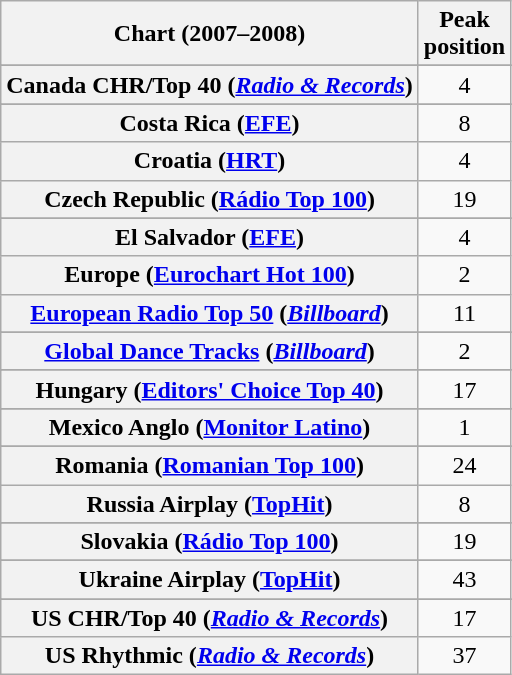<table class="wikitable sortable plainrowheaders" style="text-align:center">
<tr>
<th scope="col">Chart (2007–2008)</th>
<th scope="col">Peak<br>position</th>
</tr>
<tr>
</tr>
<tr>
</tr>
<tr>
</tr>
<tr>
</tr>
<tr>
</tr>
<tr>
</tr>
<tr>
</tr>
<tr>
</tr>
<tr>
<th scope="row">Canada CHR/Top 40 (<em><a href='#'>Radio & Records</a></em>)</th>
<td>4</td>
</tr>
<tr>
</tr>
<tr>
<th scope="row">Costa Rica (<a href='#'>EFE</a>)</th>
<td>8</td>
</tr>
<tr>
<th scope="row">Croatia (<a href='#'>HRT</a>)</th>
<td align="center">4</td>
</tr>
<tr>
<th scope="row">Czech Republic (<a href='#'>Rádio Top 100</a>)</th>
<td>19</td>
</tr>
<tr>
</tr>
<tr>
<th scope="row">El Salvador (<a href='#'>EFE</a>)</th>
<td>4</td>
</tr>
<tr>
<th scope="row">Europe (<a href='#'>Eurochart Hot 100</a>)</th>
<td>2</td>
</tr>
<tr>
<th scope="row"><a href='#'>European Radio Top 50</a> (<em><a href='#'>Billboard</a></em>)</th>
<td>11</td>
</tr>
<tr>
</tr>
<tr>
</tr>
<tr>
</tr>
<tr>
<th scope="row"><a href='#'>Global Dance Tracks</a> (<em><a href='#'>Billboard</a></em>)</th>
<td align="center">2</td>
</tr>
<tr>
</tr>
<tr>
<th scope="row">Hungary (<a href='#'>Editors' Choice Top 40</a>)</th>
<td>17</td>
</tr>
<tr>
</tr>
<tr>
</tr>
<tr>
<th scope="row">Mexico Anglo (<a href='#'>Monitor Latino</a>)</th>
<td>1</td>
</tr>
<tr>
</tr>
<tr>
</tr>
<tr>
</tr>
<tr>
</tr>
<tr>
<th scope="row">Romania (<a href='#'>Romanian Top 100</a>)</th>
<td style="text-align:center;">24</td>
</tr>
<tr>
<th scope="row">Russia Airplay (<a href='#'>TopHit</a>)</th>
<td>8</td>
</tr>
<tr>
</tr>
<tr>
<th scope="row">Slovakia (<a href='#'>Rádio Top 100</a>)</th>
<td>19</td>
</tr>
<tr>
</tr>
<tr>
</tr>
<tr>
</tr>
<tr>
<th scope="row">Ukraine Airplay (<a href='#'>TopHit</a>)</th>
<td>43</td>
</tr>
<tr>
</tr>
<tr>
</tr>
<tr>
</tr>
<tr>
</tr>
<tr>
<th scope="row">US CHR/Top 40 (<em><a href='#'>Radio & Records</a></em>)</th>
<td>17</td>
</tr>
<tr>
<th scope="row">US Rhythmic (<em><a href='#'>Radio & Records</a></em>)</th>
<td>37</td>
</tr>
</table>
